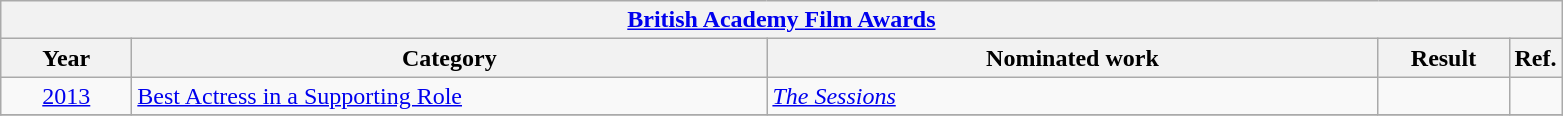<table class=wikitable>
<tr>
<th colspan=5><a href='#'>British Academy Film Awards</a></th>
</tr>
<tr>
<th scope="col" style="width:5em;">Year</th>
<th scope="col" style="width:26em;">Category</th>
<th scope="col" style="width:25em;">Nominated work</th>
<th scope="col" style="width:5em;">Result</th>
<th>Ref.</th>
</tr>
<tr>
<td style="text-align:center;"><a href='#'>2013</a></td>
<td><a href='#'>Best Actress in a Supporting Role</a></td>
<td><em><a href='#'>The Sessions</a></em></td>
<td></td>
<td></td>
</tr>
<tr>
</tr>
</table>
